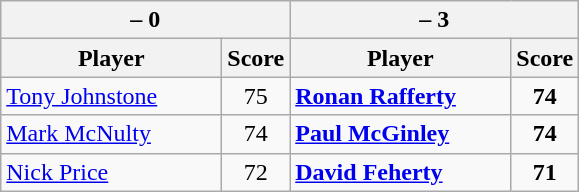<table class=wikitable>
<tr>
<th colspan=2> – 0</th>
<th colspan=2> – 3</th>
</tr>
<tr>
<th width=140>Player</th>
<th>Score</th>
<th width=140>Player</th>
<th>Score</th>
</tr>
<tr>
<td><a href='#'>Tony Johnstone</a></td>
<td align=center>75</td>
<td><strong><a href='#'>Ronan Rafferty</a></strong></td>
<td align=center><strong>74</strong></td>
</tr>
<tr>
<td><a href='#'>Mark McNulty</a></td>
<td align=center>74</td>
<td><strong><a href='#'>Paul McGinley</a></strong></td>
<td align=center><strong>74</strong></td>
</tr>
<tr>
<td><a href='#'>Nick Price</a></td>
<td align=center>72</td>
<td><strong><a href='#'>David Feherty</a></strong></td>
<td align=center><strong>71</strong></td>
</tr>
</table>
